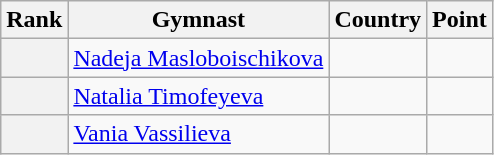<table class="wikitable sortable">
<tr>
<th>Rank</th>
<th>Gymnast</th>
<th>Country</th>
<th>Point</th>
</tr>
<tr>
<th></th>
<td><a href='#'>Nadeja Masloboischikova</a></td>
<td></td>
<td></td>
</tr>
<tr>
<th></th>
<td><a href='#'>Natalia Timofeyeva</a></td>
<td></td>
<td></td>
</tr>
<tr>
<th></th>
<td><a href='#'>Vania Vassilieva</a></td>
<td></td>
<td></td>
</tr>
</table>
